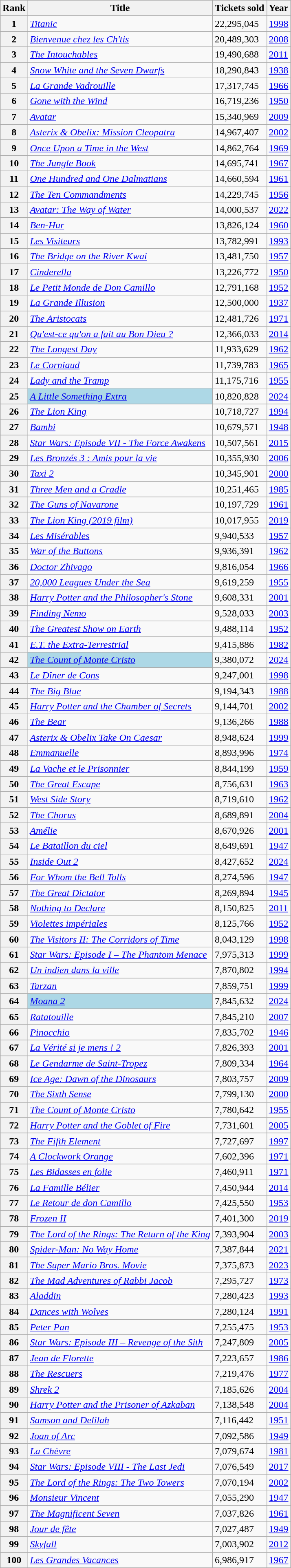<table class="wikitable sortable">
<tr>
<th scope="col">Rank</th>
<th scope="col">Title</th>
<th scope="col">Tickets sold</th>
<th scope="col">Year</th>
</tr>
<tr>
<th scope="row">1</th>
<td><em><a href='#'>Titanic</a></em></td>
<td>22,295,045</td>
<td><a href='#'>1998</a></td>
</tr>
<tr>
<th scope="row">2</th>
<td><em><a href='#'>Bienvenue chez les Ch'tis</a></em></td>
<td>20,489,303</td>
<td><a href='#'>2008</a></td>
</tr>
<tr>
<th scope="row">3</th>
<td><em><a href='#'>The Intouchables</a></em></td>
<td>19,490,688</td>
<td><a href='#'>2011</a></td>
</tr>
<tr>
<th scope="row">4</th>
<td><em><a href='#'>Snow White and the Seven Dwarfs</a></em></td>
<td>18,290,843</td>
<td><a href='#'>1938</a></td>
</tr>
<tr>
<th scope="row">5</th>
<td><em><a href='#'>La Grande Vadrouille</a></em></td>
<td>17,317,745</td>
<td><a href='#'>1966</a></td>
</tr>
<tr>
<th scope="row">6</th>
<td><em><a href='#'>Gone with the Wind</a></em></td>
<td>16,719,236</td>
<td><a href='#'>1950</a></td>
</tr>
<tr>
<th scope="row">7</th>
<td><em><a href='#'>Avatar</a></em></td>
<td>15,340,969</td>
<td><a href='#'>2009</a></td>
</tr>
<tr>
<th scope="row">8</th>
<td><em><a href='#'>Asterix & Obelix: Mission Cleopatra</a></em></td>
<td>14,967,407</td>
<td><a href='#'>2002</a></td>
</tr>
<tr>
<th scope="row">9</th>
<td><em><a href='#'>Once Upon a Time in the West</a></em></td>
<td>14,862,764</td>
<td><a href='#'>1969</a></td>
</tr>
<tr>
<th scope="row">10</th>
<td><em><a href='#'>The Jungle Book</a></em></td>
<td>14,695,741</td>
<td><a href='#'>1967</a></td>
</tr>
<tr>
<th scope="row">11</th>
<td><em><a href='#'>One Hundred and One Dalmatians</a></em></td>
<td>14,660,594</td>
<td><a href='#'>1961</a></td>
</tr>
<tr>
<th scope="row">12</th>
<td><em><a href='#'>The Ten Commandments</a></em></td>
<td>14,229,745</td>
<td><a href='#'>1956</a></td>
</tr>
<tr>
<th scope="row">13</th>
<td><em><a href='#'>Avatar: The Way of Water</a></em></td>
<td>14,000,537</td>
<td><a href='#'>2022</a></td>
</tr>
<tr>
<th scope="row">14</th>
<td><em><a href='#'>Ben-Hur</a></em></td>
<td>13,826,124</td>
<td><a href='#'>1960</a></td>
</tr>
<tr>
<th scope="row">15</th>
<td><em><a href='#'>Les Visiteurs</a></em></td>
<td>13,782,991</td>
<td><a href='#'>1993</a></td>
</tr>
<tr>
<th scope="row">16</th>
<td><em><a href='#'>The Bridge on the River Kwai</a></em></td>
<td>13,481,750</td>
<td><a href='#'>1957</a></td>
</tr>
<tr>
<th scope="row">17</th>
<td><em><a href='#'>Cinderella</a></em></td>
<td>13,226,772</td>
<td><a href='#'>1950</a></td>
</tr>
<tr>
<th scope="row">18</th>
<td><em><a href='#'>Le Petit Monde de Don Camillo</a></em></td>
<td>12,791,168</td>
<td><a href='#'>1952</a></td>
</tr>
<tr>
<th scope="row">19</th>
<td><a href='#'><em>La Grande Illusion</em></a></td>
<td>12,500,000</td>
<td><a href='#'>1937</a></td>
</tr>
<tr>
<th scope="row">20</th>
<td><em><a href='#'>The Aristocats</a></em></td>
<td>12,481,726</td>
<td><a href='#'>1971</a></td>
</tr>
<tr>
<th scope="row">21</th>
<td><em><a href='#'>Qu'est-ce qu'on a fait au Bon Dieu ?</a></em></td>
<td>12,366,033</td>
<td><a href='#'>2014</a></td>
</tr>
<tr>
<th scope="row">22</th>
<td><em><a href='#'>The Longest Day</a></em></td>
<td>11,933,629</td>
<td><a href='#'>1962</a></td>
</tr>
<tr>
<th scope="row">23</th>
<td><em><a href='#'>Le Corniaud</a></em></td>
<td>11,739,783</td>
<td><a href='#'>1965</a></td>
</tr>
<tr>
<th scope="row">24</th>
<td><em><a href='#'>Lady and the Tramp</a></em></td>
<td>11,175,716</td>
<td><a href='#'>1955</a></td>
</tr>
<tr>
<th scope="row">25</th>
<td style="background:#add8e6;"><a href='#'><em>A Little Something Extra</em></a></td>
<td>10,820,828</td>
<td><a href='#'>2024</a></td>
</tr>
<tr>
<th scope="row">26</th>
<td><em><a href='#'>The Lion King</a></em></td>
<td>10,718,727</td>
<td><a href='#'>1994</a></td>
</tr>
<tr>
<th scope="row">27</th>
<td><em><a href='#'>Bambi</a></em></td>
<td>10,679,571</td>
<td><a href='#'>1948</a></td>
</tr>
<tr>
<th scope="row">28</th>
<td><em><a href='#'>Star Wars: Episode VII - The Force Awakens</a></em></td>
<td>10,507,561</td>
<td><a href='#'>2015</a></td>
</tr>
<tr>
<th scope="row">29</th>
<td><em><a href='#'>Les Bronzés 3 : Amis pour la vie</a></em></td>
<td>10,355,930</td>
<td><a href='#'>2006</a></td>
</tr>
<tr>
<th scope="row">30</th>
<td><em><a href='#'>Taxi 2</a></em></td>
<td>10,345,901</td>
<td><a href='#'>2000</a></td>
</tr>
<tr>
<th scope="row">31</th>
<td><em><a href='#'>Three Men and a Cradle</a></em></td>
<td>10,251,465</td>
<td><a href='#'>1985</a></td>
</tr>
<tr>
<th scope="row">32</th>
<td><em><a href='#'>The Guns of Navarone</a></em></td>
<td>10,197,729</td>
<td><a href='#'>1961</a></td>
</tr>
<tr>
<th scope="row">33</th>
<td><em><a href='#'>The Lion King (2019 film)</a></em></td>
<td>10,017,955</td>
<td><a href='#'>2019</a></td>
</tr>
<tr>
<th scope="row">34</th>
<td><em><a href='#'>Les Misérables</a></em></td>
<td>9,940,533</td>
<td><a href='#'>1957</a></td>
</tr>
<tr>
<th scope="row">35</th>
<td><em><a href='#'>War of the Buttons</a></em></td>
<td>9,936,391</td>
<td><a href='#'>1962</a></td>
</tr>
<tr>
<th scope="row">36</th>
<td><em><a href='#'>Doctor Zhivago</a></em></td>
<td>9,816,054</td>
<td><a href='#'>1966</a></td>
</tr>
<tr>
<th scope="row">37</th>
<td><em><a href='#'>20,000 Leagues Under the Sea</a></em></td>
<td>9,619,259</td>
<td><a href='#'>1955</a></td>
</tr>
<tr>
<th scope="row">38</th>
<td><em><a href='#'>Harry Potter and the Philosopher's Stone</a></em></td>
<td>9,608,331</td>
<td><a href='#'>2001</a></td>
</tr>
<tr>
<th scope="row">39</th>
<td><em><a href='#'>Finding Nemo</a></em></td>
<td>9,528,033</td>
<td><a href='#'>2003</a></td>
</tr>
<tr>
<th scope="row">40</th>
<td><em><a href='#'>The Greatest Show on Earth</a></em></td>
<td>9,488,114</td>
<td><a href='#'>1952</a></td>
</tr>
<tr>
<th scope="row">41</th>
<td><em><a href='#'>E.T. the Extra-Terrestrial</a></em></td>
<td>9,415,886</td>
<td><a href='#'>1982</a></td>
</tr>
<tr>
<th scope="row">42</th>
<td style="background:#add8e6;"><a href='#'><em>The Count of Monte Cristo</em></a></td>
<td>9,380,072</td>
<td><a href='#'>2024</a></td>
</tr>
<tr>
<th scope="row">43</th>
<td><em><a href='#'>Le Dîner de Cons</a></em></td>
<td>9,247,001</td>
<td><a href='#'>1998</a></td>
</tr>
<tr>
<th scope="row">44</th>
<td><em><a href='#'>The Big Blue</a></em></td>
<td>9,194,343</td>
<td><a href='#'>1988</a></td>
</tr>
<tr>
<th scope="row">45</th>
<td><em><a href='#'>Harry Potter and the Chamber of Secrets</a></em></td>
<td>9,144,701</td>
<td><a href='#'>2002</a></td>
</tr>
<tr>
<th scope="row">46</th>
<td><em><a href='#'>The Bear</a></em></td>
<td>9,136,266</td>
<td><a href='#'>1988</a></td>
</tr>
<tr>
<th scope="row">47</th>
<td><em><a href='#'>Asterix & Obelix Take On Caesar</a></em></td>
<td>8,948,624</td>
<td><a href='#'>1999</a></td>
</tr>
<tr>
<th scope="row">48</th>
<td><em><a href='#'>Emmanuelle</a></em></td>
<td>8,893,996</td>
<td><a href='#'>1974</a></td>
</tr>
<tr>
<th scope="row">49</th>
<td><em><a href='#'>La Vache et le Prisonnier</a></em></td>
<td>8,844,199</td>
<td><a href='#'>1959</a></td>
</tr>
<tr>
<th scope="row">50</th>
<td><em><a href='#'>The Great Escape</a></em></td>
<td>8,756,631</td>
<td><a href='#'>1963</a></td>
</tr>
<tr>
<th scope="row">51</th>
<td><em><a href='#'>West Side Story</a></em></td>
<td>8,719,610</td>
<td><a href='#'>1962</a></td>
</tr>
<tr>
<th scope="row">52</th>
<td><em><a href='#'>The Chorus</a></em></td>
<td>8,689,891</td>
<td><a href='#'>2004</a></td>
</tr>
<tr>
<th scope="row">53</th>
<td><em><a href='#'>Amélie</a></em></td>
<td>8,670,926</td>
<td><a href='#'>2001</a></td>
</tr>
<tr>
<th scope="row">54</th>
<td><em><a href='#'>Le Bataillon du ciel</a></em></td>
<td>8,649,691</td>
<td><a href='#'>1947</a></td>
</tr>
<tr>
<th scope="row">55</th>
<td><a href='#'><em>Inside Out 2</em></a></td>
<td>8,427,652</td>
<td><a href='#'>2024</a></td>
</tr>
<tr>
<th scope="row">56</th>
<td><em><a href='#'>For Whom the Bell Tolls</a></em></td>
<td>8,274,596</td>
<td><a href='#'>1947</a></td>
</tr>
<tr>
<th scope="row">57</th>
<td><em><a href='#'>The Great Dictator</a></em></td>
<td>8,269,894</td>
<td><a href='#'>1945</a></td>
</tr>
<tr>
<th scope="row">58</th>
<td><em><a href='#'>Nothing to Declare</a></em></td>
<td>8,150,825</td>
<td><a href='#'>2011</a></td>
</tr>
<tr>
<th scope="row">59</th>
<td><em><a href='#'>Violettes impériales</a></em></td>
<td>8,125,766</td>
<td><a href='#'>1952</a></td>
</tr>
<tr>
<th scope="row">60</th>
<td><em><a href='#'>The Visitors II: The Corridors of Time</a></em></td>
<td>8,043,129</td>
<td><a href='#'>1998</a></td>
</tr>
<tr>
<th scope="row">61</th>
<td><em><a href='#'>Star Wars: Episode I – The Phantom Menace</a></em></td>
<td>7,975,313</td>
<td><a href='#'>1999</a></td>
</tr>
<tr>
<th scope="row">62</th>
<td><em><a href='#'>Un indien dans la ville</a></em></td>
<td>7,870,802</td>
<td><a href='#'>1994</a></td>
</tr>
<tr>
<th scope="row">63</th>
<td><em><a href='#'>Tarzan</a></em></td>
<td>7,859,751</td>
<td><a href='#'>1999</a></td>
</tr>
<tr>
<th scope="row">64</th>
<td style="background:#add8e6;"><a href='#'><em>Moana 2</em></a></td>
<td>7,845,632</td>
<td><a href='#'>2024</a></td>
</tr>
<tr>
<th scope="row">65</th>
<td><em><a href='#'>Ratatouille</a></em></td>
<td>7,845,210</td>
<td><a href='#'>2007</a></td>
</tr>
<tr>
<th scope="row">66</th>
<td><em><a href='#'>Pinocchio</a></em></td>
<td>7,835,702</td>
<td><a href='#'>1946</a></td>
</tr>
<tr>
<th scope="row">67</th>
<td><em><a href='#'>La Vérité si je mens ! 2</a></em></td>
<td>7,826,393</td>
<td><a href='#'>2001</a></td>
</tr>
<tr>
<th scope="row">68</th>
<td><em><a href='#'>Le Gendarme de Saint-Tropez</a></em></td>
<td>7,809,334</td>
<td><a href='#'>1964</a></td>
</tr>
<tr>
<th scope="row">69</th>
<td><em><a href='#'>Ice Age: Dawn of the Dinosaurs</a></em></td>
<td>7,803,757</td>
<td><a href='#'>2009</a></td>
</tr>
<tr>
<th scope="row">70</th>
<td><em><a href='#'>The Sixth Sense</a></em></td>
<td>7,799,130</td>
<td><a href='#'>2000</a></td>
</tr>
<tr>
<th scope="row">71</th>
<td><em><a href='#'>The Count of Monte Cristo</a></em></td>
<td>7,780,642</td>
<td><a href='#'>1955</a></td>
</tr>
<tr>
<th scope="row">72</th>
<td><em><a href='#'>Harry Potter and the Goblet of Fire</a></em></td>
<td>7,731,601</td>
<td><a href='#'>2005</a></td>
</tr>
<tr>
<th scope="row">73</th>
<td><em><a href='#'>The Fifth Element</a></em></td>
<td>7,727,697</td>
<td><a href='#'>1997</a></td>
</tr>
<tr>
<th scope="row">74</th>
<td><em><a href='#'>A Clockwork Orange</a></em></td>
<td>7,602,396</td>
<td><a href='#'>1971</a></td>
</tr>
<tr>
<th scope="row">75</th>
<td><em><a href='#'>Les Bidasses en folie</a></em></td>
<td>7,460,911</td>
<td><a href='#'>1971</a></td>
</tr>
<tr>
<th scope="row">76</th>
<td><em><a href='#'>La Famille Bélier</a></em></td>
<td>7,450,944</td>
<td><a href='#'>2014</a></td>
</tr>
<tr>
<th scope="row">77</th>
<td><em><a href='#'>Le Retour de don Camillo</a></em></td>
<td>7,425,550</td>
<td><a href='#'>1953</a></td>
</tr>
<tr>
<th scope="row">78</th>
<td><em><a href='#'>Frozen II</a></em></td>
<td>7,401,300</td>
<td><a href='#'>2019</a></td>
</tr>
<tr>
<th scope="row">79</th>
<td><em><a href='#'>The Lord of the Rings: The Return of the King</a></em></td>
<td>7,393,904</td>
<td><a href='#'>2003</a></td>
</tr>
<tr>
<th scope="row">80</th>
<td><em><a href='#'>Spider-Man: No Way Home</a></em></td>
<td>7,387,844</td>
<td><a href='#'>2021</a></td>
</tr>
<tr>
<th scope="row">81</th>
<td><em><a href='#'>The Super Mario Bros. Movie</a></em></td>
<td>7,375,873</td>
<td><a href='#'>2023</a></td>
</tr>
<tr>
<th scope="row">82</th>
<td><em><a href='#'>The Mad Adventures of Rabbi Jacob</a></em></td>
<td>7,295,727</td>
<td><a href='#'>1973</a></td>
</tr>
<tr>
<th scope="row">83</th>
<td><em><a href='#'>Aladdin</a></em></td>
<td>7,280,423</td>
<td><a href='#'>1993</a></td>
</tr>
<tr>
<th scope="row">84</th>
<td><em><a href='#'>Dances with Wolves</a></em></td>
<td>7,280,124</td>
<td><a href='#'>1991</a></td>
</tr>
<tr>
<th scope="row">85</th>
<td><em><a href='#'>Peter Pan</a></em></td>
<td>7,255,475</td>
<td><a href='#'>1953</a></td>
</tr>
<tr>
<th scope="row">86</th>
<td><em><a href='#'>Star Wars: Episode III – Revenge of the Sith</a></em></td>
<td>7,247,809</td>
<td><a href='#'>2005</a></td>
</tr>
<tr>
<th scope="row">87</th>
<td><em><a href='#'>Jean de Florette</a></em></td>
<td>7,223,657</td>
<td><a href='#'>1986</a></td>
</tr>
<tr>
<th scope="row">88</th>
<td><em><a href='#'>The Rescuers</a></em></td>
<td>7,219,476</td>
<td><a href='#'>1977</a></td>
</tr>
<tr>
<th scope="row">89</th>
<td><em><a href='#'>Shrek 2</a></em></td>
<td>7,185,626</td>
<td><a href='#'>2004</a></td>
</tr>
<tr>
<th scope="row">90</th>
<td><em><a href='#'>Harry Potter and the Prisoner of Azkaban</a></em></td>
<td>7,138,548</td>
<td><a href='#'>2004</a></td>
</tr>
<tr>
<th scope="row">91</th>
<td><em><a href='#'>Samson and Delilah</a></em></td>
<td>7,116,442</td>
<td><a href='#'>1951</a></td>
</tr>
<tr>
<th scope="row">92</th>
<td><em><a href='#'>Joan of Arc</a></em></td>
<td>7,092,586</td>
<td><a href='#'>1949</a></td>
</tr>
<tr>
<th scope="row">93</th>
<td><em><a href='#'>La Chèvre</a></em></td>
<td>7,079,674</td>
<td><a href='#'>1981</a></td>
</tr>
<tr>
<th scope="row">94</th>
<td><em><a href='#'>Star Wars: Episode VIII - The Last Jedi</a></em></td>
<td>7,076,549</td>
<td><a href='#'>2017</a></td>
</tr>
<tr>
<th scope="row">95</th>
<td><em><a href='#'>The Lord of the Rings: The Two Towers</a></em></td>
<td>7,070,194</td>
<td><a href='#'>2002</a></td>
</tr>
<tr>
<th scope="row">96</th>
<td><em><a href='#'>Monsieur Vincent</a></em></td>
<td>7,055,290</td>
<td><a href='#'>1947</a></td>
</tr>
<tr>
<th scope="row">97</th>
<td><em><a href='#'>The Magnificent Seven</a></em></td>
<td>7,037,826</td>
<td><a href='#'>1961</a></td>
</tr>
<tr>
<th scope="row">98</th>
<td><em><a href='#'>Jour de fête</a></em></td>
<td>7,027,487</td>
<td><a href='#'>1949</a></td>
</tr>
<tr>
<th scope="row">99</th>
<td><em><a href='#'>Skyfall</a></em></td>
<td>7,003,902</td>
<td><a href='#'>2012</a></td>
</tr>
<tr>
<th scope="row">100</th>
<td><a href='#'><em>Les Grandes Vacances</em></a></td>
<td>6,986,917</td>
<td><a href='#'>1967</a></td>
</tr>
</table>
